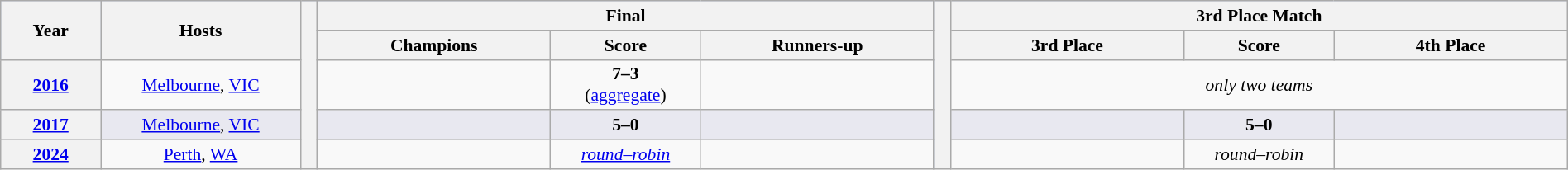<table class="wikitable" style="font-size:90%; width: 100%; text-align: center;">
<tr bgcolor=#c1d8ff>
<th rowspan=2 width=6%>Year</th>
<th rowspan=2 width=12%>Hosts</th>
<th width=1% rowspan=30 bgcolor=ffffff></th>
<th colspan=3>Final</th>
<th width=1% rowspan=30 bgcolor=ffffff></th>
<th colspan=3>3rd Place Match</th>
</tr>
<tr bgcolor=#efefef>
<th width=14%>Champions</th>
<th width=9%>Score</th>
<th width=14%>Runners-up</th>
<th width=14%>3rd Place</th>
<th width=9%>Score</th>
<th width=14%>4th Place</th>
</tr>
<tr>
<th><a href='#'>2016</a></th>
<td><a href='#'>Melbourne</a>, <a href='#'>VIC</a></td>
<td><strong></strong></td>
<td><strong>7–3</strong><br>(<a href='#'>aggregate</a>)</td>
<td></td>
<td colspan=3><em>only two teams</em></td>
</tr>
<tr bgcolor=#E8E8F0>
<th><a href='#'>2017</a></th>
<td><a href='#'>Melbourne</a>, <a href='#'>VIC</a></td>
<td><strong></strong></td>
<td><strong>5–0</strong></td>
<td></td>
<td></td>
<td><strong>5–0</strong></td>
<td></td>
</tr>
<tr>
<th><a href='#'>2024</a></th>
<td><a href='#'>Perth</a>, <a href='#'>WA</a></td>
<td><strong></strong></td>
<td><em><a href='#'>round–robin</a></em></td>
<td></td>
<td></td>
<td><em>round–robin</em></td>
<td></td>
</tr>
</table>
